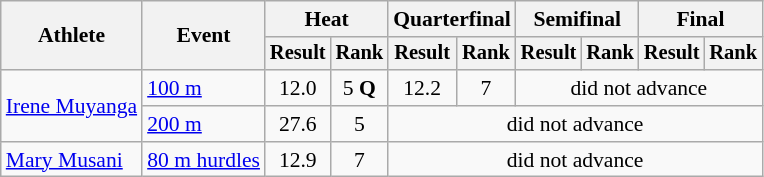<table class="wikitable" style="font-size:90%">
<tr>
<th rowspan="2">Athlete</th>
<th rowspan="2">Event</th>
<th colspan="2">Heat</th>
<th colspan="2">Quarterfinal</th>
<th colspan="2">Semifinal</th>
<th colspan="2">Final</th>
</tr>
<tr style="font-size:95%">
<th>Result</th>
<th>Rank</th>
<th>Result</th>
<th>Rank</th>
<th>Result</th>
<th>Rank</th>
<th>Result</th>
<th>Rank</th>
</tr>
<tr align=center>
<td align=left rowspan=2><a href='#'>Irene Muyanga</a></td>
<td align=left><a href='#'>100 m</a></td>
<td>12.0</td>
<td>5 <strong>Q</strong></td>
<td>12.2</td>
<td>7</td>
<td colspan=4>did not advance</td>
</tr>
<tr align=center>
<td align=left><a href='#'>200 m</a></td>
<td>27.6</td>
<td>5</td>
<td colspan=6>did not advance</td>
</tr>
<tr align=center>
<td align=left><a href='#'>Mary Musani</a></td>
<td align=left><a href='#'>80 m hurdles</a></td>
<td>12.9</td>
<td>7</td>
<td colspan=6>did not advance</td>
</tr>
</table>
